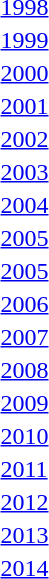<table>
<tr>
<td><a href='#'>1998</a></td>
<td></td>
<td></td>
<td></td>
</tr>
<tr>
<td><a href='#'>1999</a></td>
<td></td>
<td></td>
<td></td>
</tr>
<tr>
<td><a href='#'>2000</a></td>
<td></td>
<td></td>
<td></td>
</tr>
<tr>
<td><a href='#'>2001</a></td>
<td></td>
<td></td>
<td></td>
</tr>
<tr>
<td><a href='#'>2002</a></td>
<td></td>
<td></td>
<td></td>
</tr>
<tr>
<td><a href='#'>2003</a></td>
<td></td>
<td></td>
<td></td>
</tr>
<tr>
<td><a href='#'>2004</a></td>
<td></td>
<td></td>
<td></td>
</tr>
<tr>
<td><a href='#'>2005</a></td>
<td></td>
<td></td>
<td></td>
</tr>
<tr>
<td><a href='#'>2005</a></td>
<td></td>
<td></td>
<td></td>
</tr>
<tr>
<td><a href='#'>2006</a></td>
<td></td>
<td></td>
<td></td>
</tr>
<tr>
<td><a href='#'>2007</a></td>
<td></td>
<td></td>
<td></td>
</tr>
<tr>
<td><a href='#'>2008</a></td>
<td></td>
<td></td>
<td></td>
</tr>
<tr>
<td><a href='#'>2009</a></td>
<td></td>
<td></td>
<td></td>
</tr>
<tr>
<td><a href='#'>2010</a></td>
<td></td>
<td></td>
<td></td>
</tr>
<tr>
<td><a href='#'>2011</a></td>
<td></td>
<td></td>
<td></td>
</tr>
<tr>
<td><a href='#'>2012</a></td>
<td></td>
<td></td>
<td></td>
</tr>
<tr>
<td><a href='#'>2013</a></td>
<td></td>
<td></td>
<td></td>
</tr>
<tr>
<td><a href='#'>2014</a></td>
<td></td>
<td></td>
<td></td>
</tr>
</table>
